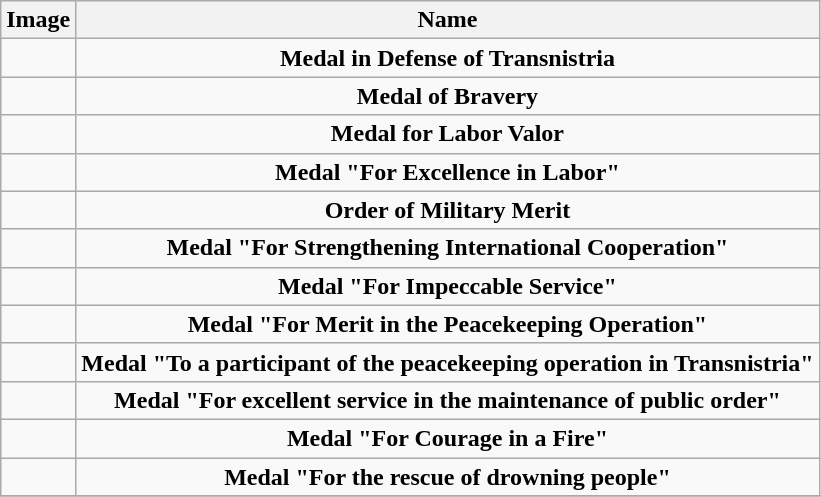<table class="wikitable" style="text-align:center;">
<tr>
<th>Image</th>
<th>Name</th>
</tr>
<tr>
<td></td>
<td><strong>Medal in Defense of Transnistria</strong></td>
</tr>
<tr>
<td></td>
<td><strong>Мedal of Bravery</strong></td>
</tr>
<tr>
<td></td>
<td><strong>Medal for Labor Valor</strong></td>
</tr>
<tr>
<td></td>
<td><strong>Medal "For Excellence in Labor"</strong></td>
</tr>
<tr>
<td></td>
<td><strong>Order of Military Merit</strong></td>
</tr>
<tr>
<td></td>
<td><strong>Medal "For Strengthening International Cooperation"</strong></td>
</tr>
<tr>
<td></td>
<td><strong>Medal "For Impeccable Service"</strong></td>
</tr>
<tr>
<td></td>
<td><strong>Medal "For Merit in the Peacekeeping Operation"</strong></td>
</tr>
<tr>
<td></td>
<td><strong>Medal "To a participant of the peacekeeping operation in Transnistria"</strong></td>
</tr>
<tr>
<td></td>
<td><strong>Medal "For excellent service in the maintenance of public order"</strong></td>
</tr>
<tr>
<td></td>
<td><strong>Medal "For Courage in a Fire"</strong></td>
</tr>
<tr>
<td></td>
<td><strong>Medal "For the rescue of drowning people"</strong></td>
</tr>
<tr>
</tr>
</table>
